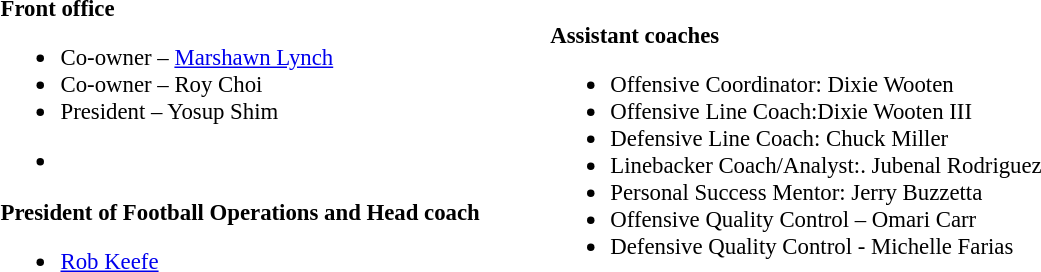<table class="toccolours" style="text-align: left;">
<tr>
<td colspan=7 align="right"></td>
</tr>
<tr>
<td valign="top"></td>
<td style="font-size: 95%;" valign="top"><strong>Front office</strong><br><ul><li>Co-owner – <a href='#'>Marshawn Lynch</a></li><li>Co-owner – Roy Choi</li><li>President – Yosup Shim</li></ul><ul><li></li></ul><strong>President of Football Operations and Head coach</strong><ul><li><a href='#'>Rob Keefe</a></li></ul></td>
<td width="35"> </td>
<td valign="top"></td>
<td style="font-size: 95%;" valign="top"><br><strong>Assistant coaches</strong><ul><li>Offensive Coordinator: Dixie Wooten</li><li>Offensive Line Coach:Dixie Wooten III</li><li>Defensive Line Coach:  Chuck Miller</li><li>Linebacker Coach/Analyst:. Jubenal Rodriguez</li><li>Personal Success Mentor: Jerry Buzzetta</li><li>Offensive Quality Control – Omari Carr</li><li>Defensive Quality Control - Michelle Farias</li></ul></td>
</tr>
</table>
